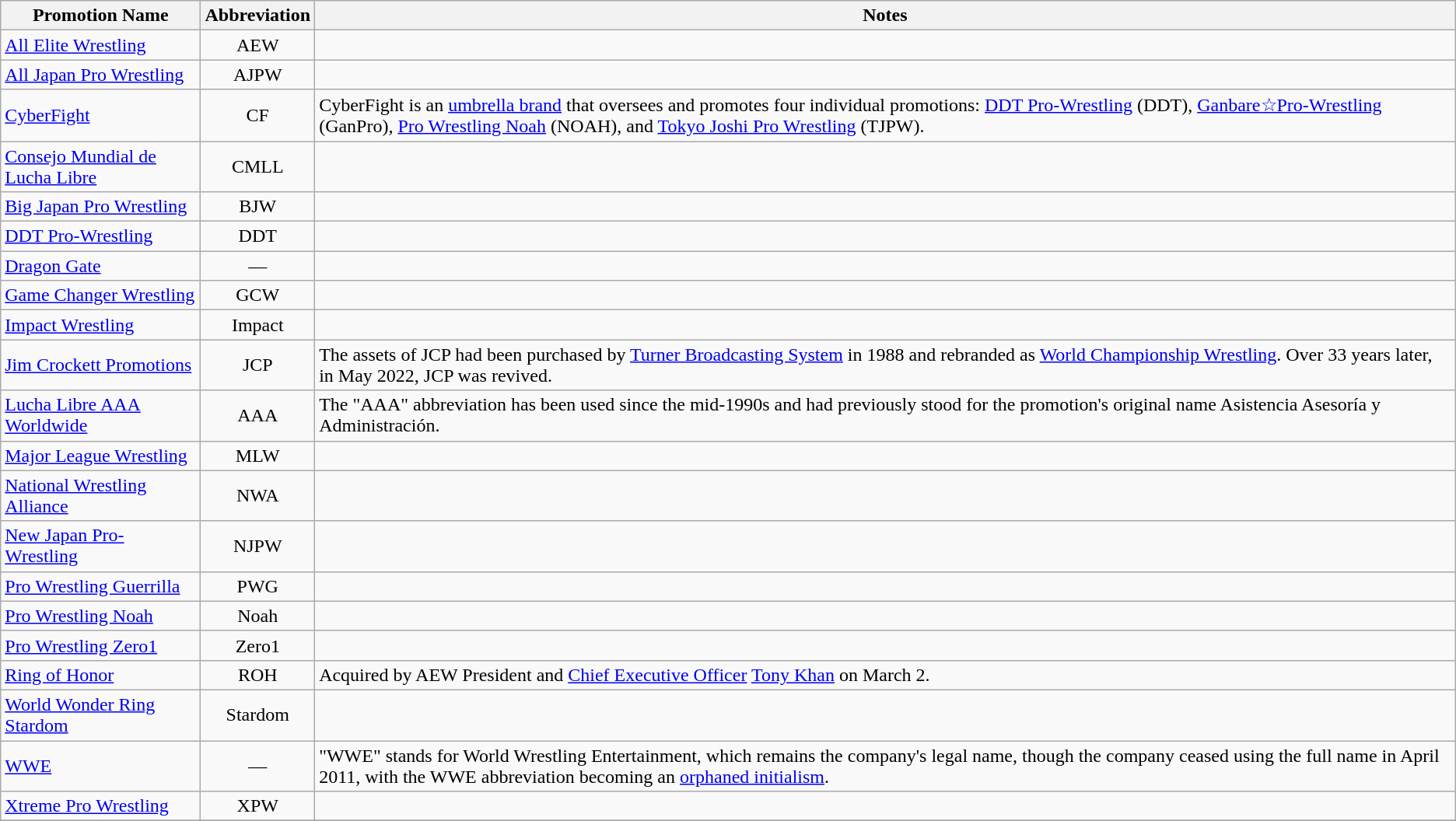<table class="wikitable">
<tr>
<th>Promotion Name</th>
<th>Abbreviation</th>
<th>Notes</th>
</tr>
<tr>
<td><a href='#'>All Elite Wrestling</a></td>
<td style="text-align: center;">AEW</td>
<td></td>
</tr>
<tr>
<td><a href='#'>All Japan Pro Wrestling</a></td>
<td style="text-align: center;">AJPW</td>
<td></td>
</tr>
<tr>
<td><a href='#'>CyberFight</a></td>
<td style="text-align: center;">CF</td>
<td>CyberFight is an <a href='#'>umbrella brand</a> that oversees and promotes four individual promotions: <a href='#'>DDT Pro-Wrestling</a> (DDT), <a href='#'>Ganbare☆Pro-Wrestling</a> (GanPro), <a href='#'>Pro Wrestling Noah</a> (NOAH), and <a href='#'>Tokyo Joshi Pro Wrestling</a> (TJPW).</td>
</tr>
<tr>
<td><a href='#'>Consejo Mundial de Lucha Libre</a></td>
<td style="text-align: center;">CMLL</td>
<td></td>
</tr>
<tr>
<td><a href='#'>Big Japan Pro Wrestling</a></td>
<td style="text-align: center;">BJW</td>
<td></td>
</tr>
<tr>
<td><a href='#'>DDT Pro-Wrestling</a></td>
<td style="text-align: center;">DDT</td>
<td></td>
</tr>
<tr>
<td><a href='#'>Dragon Gate</a></td>
<td style="text-align: center;">—</td>
<td></td>
</tr>
<tr>
<td><a href='#'>Game Changer Wrestling</a></td>
<td style="text-align: center;">GCW</td>
<td></td>
</tr>
<tr>
<td><a href='#'>Impact Wrestling</a></td>
<td style="text-align: center;">Impact</td>
<td></td>
</tr>
<tr>
<td><a href='#'>Jim Crockett Promotions</a></td>
<td style="text-align: center;">JCP</td>
<td>The assets of JCP had been purchased by <a href='#'>Turner Broadcasting System</a> in 1988 and rebranded as <a href='#'>World Championship Wrestling</a>. Over 33 years later, in May 2022, JCP was revived.</td>
</tr>
<tr>
<td><a href='#'>Lucha Libre AAA Worldwide</a></td>
<td style="text-align: center;">AAA</td>
<td>The "AAA" abbreviation has been used since the mid-1990s and had previously stood for the promotion's original name Asistencia Asesoría y Administración.</td>
</tr>
<tr>
<td><a href='#'>Major League Wrestling</a></td>
<td style="text-align: center;">MLW</td>
<td></td>
</tr>
<tr>
<td><a href='#'>National Wrestling Alliance</a></td>
<td style="text-align: center;">NWA</td>
<td></td>
</tr>
<tr>
<td><a href='#'>New Japan Pro-Wrestling</a></td>
<td style="text-align: center;">NJPW</td>
<td></td>
</tr>
<tr>
<td><a href='#'>Pro Wrestling Guerrilla</a></td>
<td style="text-align: center;">PWG</td>
<td></td>
</tr>
<tr>
<td><a href='#'>Pro Wrestling Noah</a></td>
<td style="text-align: center;">Noah</td>
<td></td>
</tr>
<tr>
<td><a href='#'>Pro Wrestling Zero1</a></td>
<td style="text-align: center;">Zero1</td>
<td></td>
</tr>
<tr>
<td><a href='#'>Ring of Honor</a></td>
<td style="text-align: center;">ROH</td>
<td>Acquired by AEW President and <a href='#'>Chief Executive Officer</a> <a href='#'>Tony Khan</a> on March 2.</td>
</tr>
<tr>
<td><a href='#'>World Wonder Ring Stardom</a></td>
<td style="text-align: center;">Stardom</td>
<td></td>
</tr>
<tr>
<td><a href='#'>WWE</a></td>
<td style="text-align: center;">—</td>
<td>"WWE" stands for World Wrestling Entertainment, which remains the company's legal name, though the company ceased using the full name in April 2011, with the WWE abbreviation becoming an <a href='#'>orphaned initialism</a>.<br></td>
</tr>
<tr>
<td><a href='#'>Xtreme Pro Wrestling</a></td>
<td style="text-align: center;">XPW</td>
<td></td>
</tr>
<tr>
</tr>
</table>
